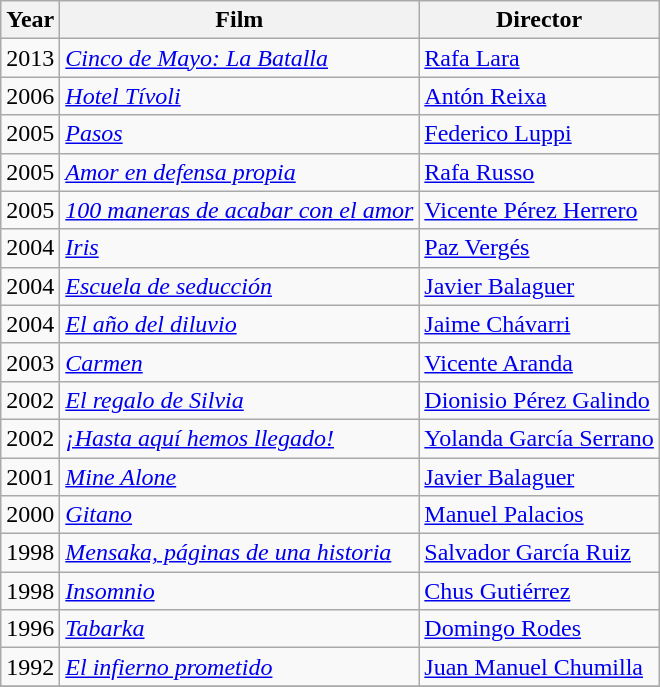<table class="wikitable">
<tr>
<th>Year</th>
<th>Film</th>
<th>Director</th>
</tr>
<tr>
<td>2013</td>
<td><em><a href='#'>Cinco de Mayo: La Batalla</a></em></td>
<td><a href='#'>Rafa Lara</a></td>
</tr>
<tr>
<td>2006</td>
<td><em><a href='#'>Hotel Tívoli</a></em></td>
<td><a href='#'>Antón Reixa</a></td>
</tr>
<tr>
<td>2005</td>
<td><em><a href='#'>Pasos</a></em></td>
<td><a href='#'>Federico Luppi</a></td>
</tr>
<tr>
<td>2005</td>
<td><em><a href='#'>Amor en defensa propia</a></em></td>
<td><a href='#'>Rafa Russo</a></td>
</tr>
<tr>
<td>2005</td>
<td><em><a href='#'>100 maneras de acabar con el amor</a></em></td>
<td><a href='#'>Vicente Pérez Herrero</a></td>
</tr>
<tr>
<td>2004</td>
<td><em><a href='#'>Iris</a></em></td>
<td><a href='#'>Paz Vergés</a></td>
</tr>
<tr>
<td>2004</td>
<td><em><a href='#'>Escuela de seducción</a></em></td>
<td><a href='#'>Javier Balaguer</a></td>
</tr>
<tr>
<td>2004</td>
<td><em><a href='#'>El año del diluvio</a></em></td>
<td><a href='#'>Jaime Chávarri</a></td>
</tr>
<tr>
<td>2003</td>
<td><em><a href='#'>Carmen</a></em></td>
<td><a href='#'>Vicente Aranda</a></td>
</tr>
<tr>
<td>2002</td>
<td><em><a href='#'>El regalo de Silvia</a></em></td>
<td><a href='#'>Dionisio Pérez Galindo</a></td>
</tr>
<tr>
<td>2002</td>
<td><em><a href='#'>¡Hasta aquí hemos llegado!</a></em></td>
<td><a href='#'>Yolanda García Serrano</a></td>
</tr>
<tr>
<td>2001</td>
<td><em><a href='#'>Mine Alone</a></em></td>
<td><a href='#'>Javier Balaguer</a></td>
</tr>
<tr>
<td>2000</td>
<td><em><a href='#'>Gitano</a></em></td>
<td><a href='#'>Manuel Palacios</a></td>
</tr>
<tr>
<td>1998</td>
<td><em><a href='#'>Mensaka, páginas de una historia</a></em></td>
<td><a href='#'>Salvador García Ruiz</a></td>
</tr>
<tr>
<td>1998</td>
<td><em><a href='#'>Insomnio</a></em></td>
<td><a href='#'>Chus Gutiérrez</a></td>
</tr>
<tr>
<td>1996</td>
<td><em><a href='#'>Tabarka</a></em></td>
<td><a href='#'>Domingo Rodes</a></td>
</tr>
<tr>
<td>1992</td>
<td><em><a href='#'>El infierno prometido</a></em></td>
<td><a href='#'>Juan Manuel Chumilla</a></td>
</tr>
<tr>
</tr>
</table>
